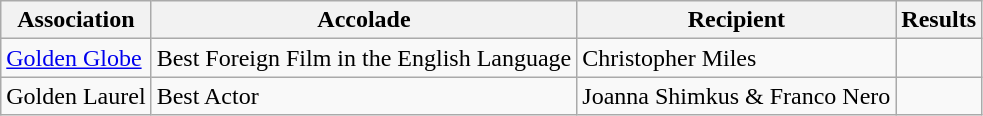<table class="wikitable">
<tr>
<th>Association</th>
<th>Accolade</th>
<th>Recipient</th>
<th>Results</th>
</tr>
<tr>
<td><a href='#'>Golden Globe</a></td>
<td>Best Foreign Film in the English Language</td>
<td>Christopher Miles</td>
<td></td>
</tr>
<tr>
<td>Golden Laurel</td>
<td>Best Actor</td>
<td>Joanna Shimkus & Franco Nero</td>
<td></td>
</tr>
</table>
